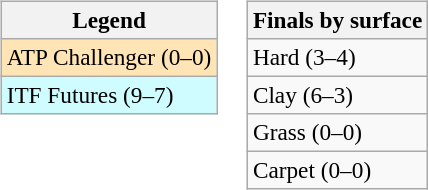<table>
<tr valign=top>
<td><br><table class=wikitable style=font-size:97%>
<tr>
<th>Legend</th>
</tr>
<tr bgcolor=moccasin>
<td>ATP Challenger (0–0)</td>
</tr>
<tr bgcolor=cffcff>
<td>ITF Futures (9–7)</td>
</tr>
</table>
</td>
<td><br><table class=wikitable style=font-size:97%>
<tr>
<th>Finals by surface</th>
</tr>
<tr>
<td>Hard (3–4)</td>
</tr>
<tr>
<td>Clay (6–3)</td>
</tr>
<tr>
<td>Grass (0–0)</td>
</tr>
<tr>
<td>Carpet (0–0)</td>
</tr>
</table>
</td>
</tr>
</table>
